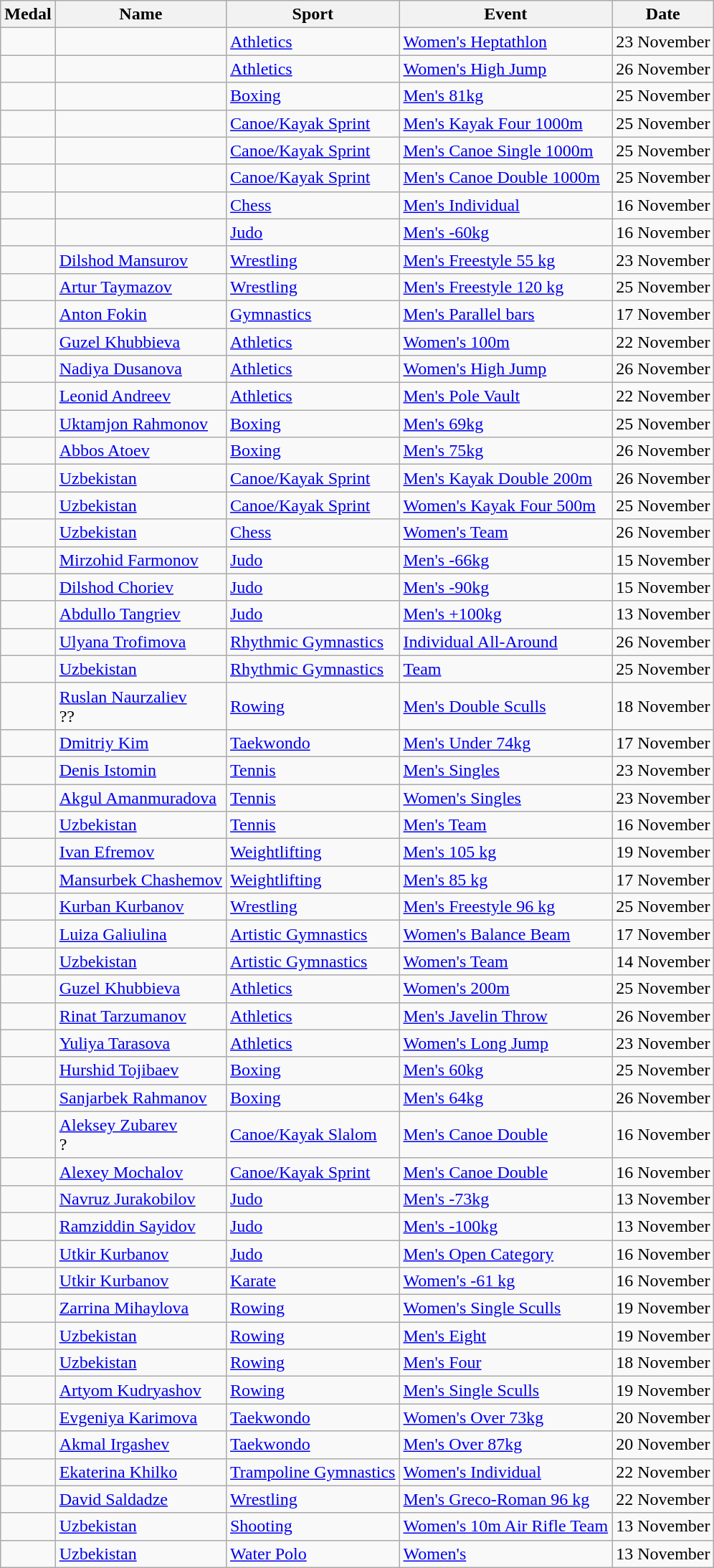<table class="wikitable sortable">
<tr>
<th>Medal</th>
<th>Name</th>
<th>Sport</th>
<th>Event</th>
<th>Date</th>
</tr>
<tr>
<td></td>
<td></td>
<td><a href='#'>Athletics</a></td>
<td><a href='#'>Women's Heptathlon</a></td>
<td>23 November</td>
</tr>
<tr>
<td></td>
<td></td>
<td><a href='#'>Athletics</a></td>
<td><a href='#'>Women's High Jump</a></td>
<td>26 November</td>
</tr>
<tr>
<td></td>
<td></td>
<td><a href='#'>Boxing</a></td>
<td><a href='#'>Men's 81kg</a></td>
<td>25 November</td>
</tr>
<tr>
<td></td>
<td></td>
<td><a href='#'>Canoe/Kayak Sprint</a></td>
<td><a href='#'>Men's Kayak Four 1000m</a></td>
<td>25 November</td>
</tr>
<tr>
<td></td>
<td></td>
<td><a href='#'>Canoe/Kayak Sprint</a></td>
<td><a href='#'>Men's Canoe Single 1000m</a></td>
<td>25 November</td>
</tr>
<tr>
<td></td>
<td></td>
<td><a href='#'>Canoe/Kayak Sprint</a></td>
<td><a href='#'>Men's Canoe Double 1000m</a></td>
<td>25 November</td>
</tr>
<tr>
<td></td>
<td></td>
<td><a href='#'>Chess</a></td>
<td><a href='#'>Men's Individual</a></td>
<td>16 November</td>
</tr>
<tr>
<td></td>
<td></td>
<td><a href='#'>Judo</a></td>
<td><a href='#'>Men's -60kg</a></td>
<td>16 November</td>
</tr>
<tr>
<td></td>
<td><a href='#'>Dilshod Mansurov</a></td>
<td><a href='#'>Wrestling</a></td>
<td><a href='#'>Men's Freestyle 55 kg</a></td>
<td>23 November</td>
</tr>
<tr>
<td></td>
<td><a href='#'>Artur Taymazov</a></td>
<td><a href='#'>Wrestling</a></td>
<td><a href='#'>Men's Freestyle 120 kg</a></td>
<td>25 November</td>
</tr>
<tr>
<td></td>
<td><a href='#'>Anton Fokin</a></td>
<td><a href='#'>Gymnastics</a></td>
<td><a href='#'>Men's Parallel bars</a></td>
<td>17 November</td>
</tr>
<tr>
<td></td>
<td><a href='#'>Guzel Khubbieva</a></td>
<td><a href='#'>Athletics</a></td>
<td><a href='#'>Women's 100m</a></td>
<td>22 November</td>
</tr>
<tr>
<td></td>
<td><a href='#'>Nadiya Dusanova</a></td>
<td><a href='#'>Athletics</a></td>
<td><a href='#'>Women's High Jump</a></td>
<td>26 November</td>
</tr>
<tr>
<td></td>
<td><a href='#'>Leonid Andreev</a></td>
<td><a href='#'>Athletics</a></td>
<td><a href='#'>Men's Pole Vault</a></td>
<td>22 November</td>
</tr>
<tr>
<td></td>
<td><a href='#'>Uktamjon Rahmonov</a></td>
<td><a href='#'>Boxing</a></td>
<td><a href='#'>Men's 69kg</a></td>
<td>25 November</td>
</tr>
<tr>
<td></td>
<td><a href='#'>Abbos Atoev</a></td>
<td><a href='#'>Boxing</a></td>
<td><a href='#'>Men's 75kg</a></td>
<td>26 November</td>
</tr>
<tr>
<td></td>
<td><a href='#'>Uzbekistan</a></td>
<td><a href='#'>Canoe/Kayak Sprint</a></td>
<td><a href='#'>Men's Kayak Double 200m</a></td>
<td>26 November</td>
</tr>
<tr>
<td></td>
<td><a href='#'>Uzbekistan</a></td>
<td><a href='#'>Canoe/Kayak Sprint</a></td>
<td><a href='#'>Women's Kayak Four 500m</a></td>
<td>25 November</td>
</tr>
<tr>
<td></td>
<td><a href='#'>Uzbekistan</a></td>
<td><a href='#'>Chess</a></td>
<td><a href='#'>Women's Team</a></td>
<td>26 November</td>
</tr>
<tr>
<td></td>
<td><a href='#'>Mirzohid Farmonov</a></td>
<td><a href='#'>Judo</a></td>
<td><a href='#'>Men's -66kg</a></td>
<td>15 November</td>
</tr>
<tr>
<td></td>
<td><a href='#'>Dilshod Choriev</a></td>
<td><a href='#'>Judo</a></td>
<td><a href='#'>Men's -90kg</a></td>
<td>15 November</td>
</tr>
<tr>
<td></td>
<td><a href='#'>Abdullo Tangriev</a></td>
<td><a href='#'>Judo</a></td>
<td><a href='#'>Men's +100kg</a></td>
<td>13 November</td>
</tr>
<tr>
<td></td>
<td><a href='#'>Ulyana Trofimova</a></td>
<td><a href='#'>Rhythmic Gymnastics</a></td>
<td><a href='#'>Individual All-Around</a></td>
<td>26 November</td>
</tr>
<tr>
<td></td>
<td><a href='#'>Uzbekistan</a></td>
<td><a href='#'>Rhythmic Gymnastics</a></td>
<td><a href='#'>Team</a></td>
<td>25 November</td>
</tr>
<tr>
<td></td>
<td><a href='#'>Ruslan Naurzaliev</a><br>??</td>
<td><a href='#'>Rowing</a></td>
<td><a href='#'>Men's Double Sculls</a></td>
<td>18 November</td>
</tr>
<tr>
<td></td>
<td><a href='#'>Dmitriy Kim</a></td>
<td><a href='#'>Taekwondo</a></td>
<td><a href='#'>Men's Under 74kg</a></td>
<td>17 November</td>
</tr>
<tr>
<td></td>
<td><a href='#'>Denis Istomin</a></td>
<td><a href='#'>Tennis</a></td>
<td><a href='#'>Men's Singles</a></td>
<td>23 November</td>
</tr>
<tr>
<td></td>
<td><a href='#'>Akgul Amanmuradova</a></td>
<td><a href='#'>Tennis</a></td>
<td><a href='#'>Women's Singles</a></td>
<td>23 November</td>
</tr>
<tr>
<td></td>
<td><a href='#'>Uzbekistan</a></td>
<td><a href='#'>Tennis</a></td>
<td><a href='#'>Men's Team</a></td>
<td>16 November</td>
</tr>
<tr>
<td></td>
<td><a href='#'>Ivan Efremov</a></td>
<td><a href='#'>Weightlifting</a></td>
<td><a href='#'>Men's 105 kg</a></td>
<td>19 November</td>
</tr>
<tr>
<td></td>
<td><a href='#'>Mansurbek Chashemov</a></td>
<td><a href='#'>Weightlifting</a></td>
<td><a href='#'>Men's 85 kg</a></td>
<td>17 November</td>
</tr>
<tr>
<td></td>
<td><a href='#'>Kurban Kurbanov</a></td>
<td><a href='#'>Wrestling</a></td>
<td><a href='#'>Men's Freestyle 96 kg</a></td>
<td>25 November</td>
</tr>
<tr>
<td></td>
<td><a href='#'>Luiza Galiulina</a></td>
<td><a href='#'>Artistic Gymnastics</a></td>
<td><a href='#'>Women's Balance Beam</a></td>
<td>17 November</td>
</tr>
<tr>
<td></td>
<td><a href='#'>Uzbekistan</a></td>
<td><a href='#'>Artistic Gymnastics</a></td>
<td><a href='#'>Women's Team</a></td>
<td>14 November</td>
</tr>
<tr>
<td></td>
<td><a href='#'>Guzel Khubbieva</a></td>
<td><a href='#'>Athletics</a></td>
<td><a href='#'>Women's 200m</a></td>
<td>25 November</td>
</tr>
<tr>
<td></td>
<td><a href='#'>Rinat Tarzumanov</a></td>
<td><a href='#'>Athletics</a></td>
<td><a href='#'>Men's Javelin Throw</a></td>
<td>26 November</td>
</tr>
<tr>
<td></td>
<td><a href='#'>Yuliya Tarasova</a></td>
<td><a href='#'>Athletics</a></td>
<td><a href='#'>Women's Long Jump</a></td>
<td>23 November</td>
</tr>
<tr>
<td></td>
<td><a href='#'>Hurshid Tojibaev</a></td>
<td><a href='#'>Boxing</a></td>
<td><a href='#'>Men's 60kg</a></td>
<td>25 November</td>
</tr>
<tr>
<td></td>
<td><a href='#'>Sanjarbek Rahmanov</a></td>
<td><a href='#'>Boxing</a></td>
<td><a href='#'>Men's 64kg</a></td>
<td>26 November</td>
</tr>
<tr>
<td></td>
<td><a href='#'>Aleksey Zubarev</a> <br> ?</td>
<td><a href='#'>Canoe/Kayak Slalom</a></td>
<td><a href='#'>Men's Canoe Double</a></td>
<td>16 November</td>
</tr>
<tr>
<td></td>
<td><a href='#'>Alexey Mochalov</a></td>
<td><a href='#'>Canoe/Kayak Sprint</a></td>
<td><a href='#'>Men's Canoe Double</a></td>
<td>16 November</td>
</tr>
<tr>
<td></td>
<td><a href='#'>Navruz Jurakobilov</a></td>
<td><a href='#'>Judo</a></td>
<td><a href='#'>Men's -73kg</a></td>
<td>13 November</td>
</tr>
<tr>
<td></td>
<td><a href='#'>Ramziddin Sayidov</a></td>
<td><a href='#'>Judo</a></td>
<td><a href='#'>Men's -100kg</a></td>
<td>13 November</td>
</tr>
<tr>
<td></td>
<td><a href='#'>Utkir Kurbanov</a></td>
<td><a href='#'>Judo</a></td>
<td><a href='#'>Men's Open Category</a></td>
<td>16 November</td>
</tr>
<tr>
<td></td>
<td><a href='#'>Utkir Kurbanov</a></td>
<td><a href='#'>Karate</a></td>
<td><a href='#'>Women's -61 kg</a></td>
<td>16 November</td>
</tr>
<tr>
<td></td>
<td><a href='#'>Zarrina Mihaylova</a></td>
<td><a href='#'>Rowing</a></td>
<td><a href='#'>Women's Single Sculls</a></td>
<td>19 November</td>
</tr>
<tr>
<td></td>
<td><a href='#'>Uzbekistan</a></td>
<td><a href='#'>Rowing</a></td>
<td><a href='#'>Men's Eight</a></td>
<td>19 November</td>
</tr>
<tr>
<td></td>
<td><a href='#'>Uzbekistan</a></td>
<td><a href='#'>Rowing</a></td>
<td><a href='#'>Men's Four</a></td>
<td>18 November</td>
</tr>
<tr>
<td></td>
<td><a href='#'>Artyom Kudryashov</a></td>
<td><a href='#'>Rowing</a></td>
<td><a href='#'>Men's Single Sculls</a></td>
<td>19 November</td>
</tr>
<tr>
<td></td>
<td><a href='#'>Evgeniya Karimova</a></td>
<td><a href='#'>Taekwondo</a></td>
<td><a href='#'>Women's Over 73kg</a></td>
<td>20 November</td>
</tr>
<tr>
<td></td>
<td><a href='#'>Akmal Irgashev</a></td>
<td><a href='#'>Taekwondo</a></td>
<td><a href='#'>Men's Over 87kg</a></td>
<td>20 November</td>
</tr>
<tr>
<td></td>
<td><a href='#'>Ekaterina Khilko</a></td>
<td><a href='#'>Trampoline Gymnastics</a></td>
<td><a href='#'>Women's Individual</a></td>
<td>22 November</td>
</tr>
<tr>
<td></td>
<td><a href='#'>David Saldadze</a></td>
<td><a href='#'>Wrestling</a></td>
<td><a href='#'>Men's Greco-Roman 96 kg</a></td>
<td>22 November</td>
</tr>
<tr>
<td></td>
<td><a href='#'>Uzbekistan</a></td>
<td><a href='#'>Shooting</a></td>
<td><a href='#'>Women's 10m Air Rifle Team</a></td>
<td>13 November</td>
</tr>
<tr>
<td></td>
<td><a href='#'>Uzbekistan</a></td>
<td><a href='#'>Water Polo</a></td>
<td><a href='#'>Women's</a></td>
<td>13 November</td>
</tr>
</table>
